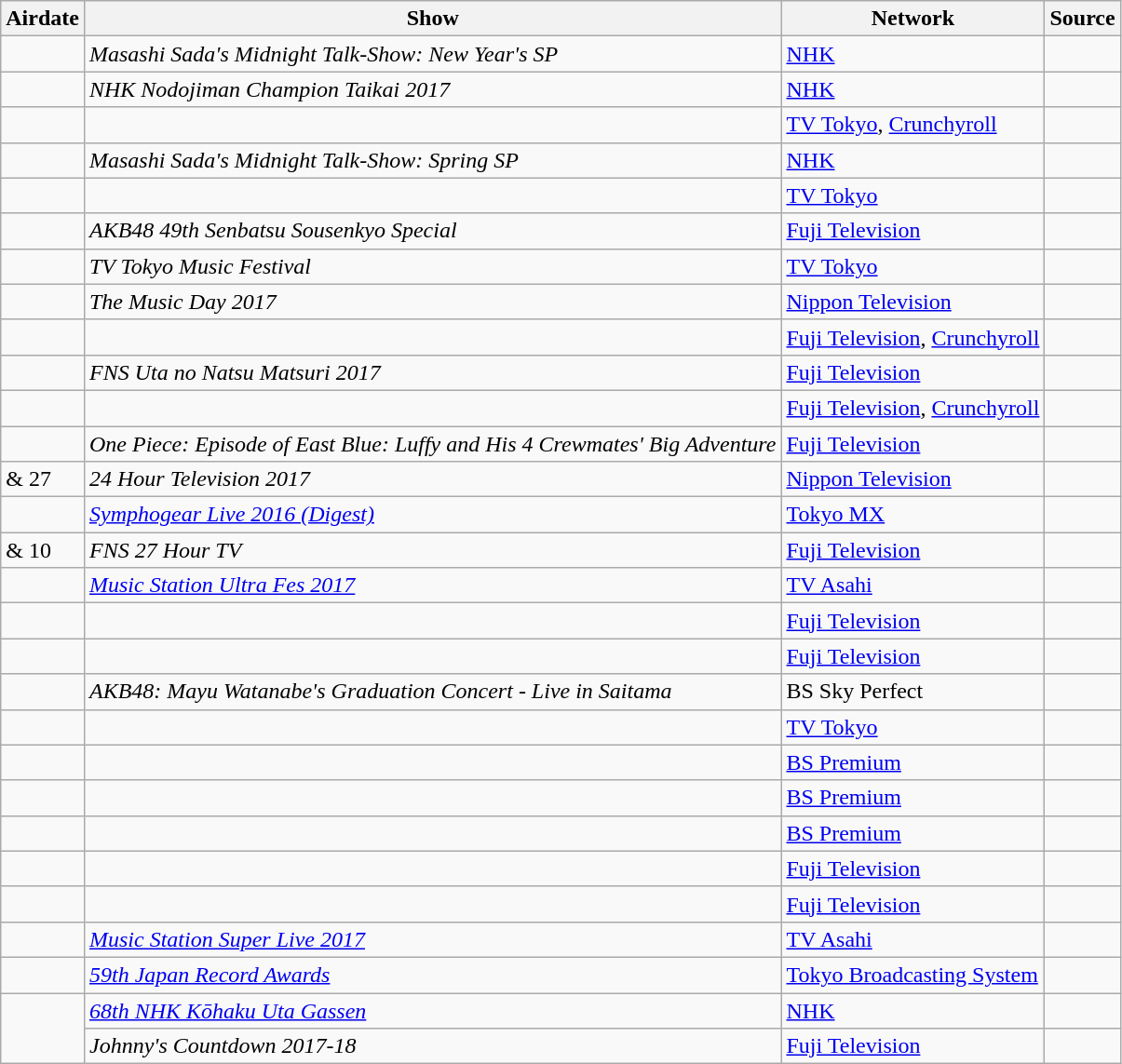<table class="wikitable sortable">
<tr>
<th scope="col">Airdate</th>
<th scope="col">Show</th>
<th scope="col">Network</th>
<th class="unsortable" scope="col">Source</th>
</tr>
<tr>
<td></td>
<td><em>Masashi Sada's Midnight Talk-Show: New Year's SP</em></td>
<td><a href='#'>NHK</a></td>
<td></td>
</tr>
<tr>
<td></td>
<td><em>NHK Nodojiman Champion Taikai 2017</em></td>
<td><a href='#'>NHK</a></td>
<td></td>
</tr>
<tr>
<td></td>
<td></td>
<td><a href='#'>TV Tokyo</a>, <a href='#'>Crunchyroll</a></td>
<td></td>
</tr>
<tr>
<td></td>
<td><em>Masashi Sada's Midnight Talk-Show: Spring SP</em></td>
<td><a href='#'>NHK</a></td>
<td></td>
</tr>
<tr>
<td></td>
<td></td>
<td><a href='#'>TV Tokyo</a></td>
<td></td>
</tr>
<tr>
<td></td>
<td><em>AKB48 49th Senbatsu Sousenkyo Special</em></td>
<td><a href='#'>Fuji Television</a></td>
<td></td>
</tr>
<tr>
<td></td>
<td><em>TV Tokyo Music Festival</em></td>
<td><a href='#'>TV Tokyo</a></td>
<td></td>
</tr>
<tr>
<td></td>
<td><em>The Music Day 2017</em></td>
<td><a href='#'>Nippon Television</a></td>
<td></td>
</tr>
<tr>
<td></td>
<td></td>
<td><a href='#'>Fuji Television</a>, <a href='#'>Crunchyroll</a></td>
<td></td>
</tr>
<tr>
<td></td>
<td><em>FNS Uta no Natsu Matsuri 2017</em></td>
<td><a href='#'>Fuji Television</a></td>
<td></td>
</tr>
<tr>
<td></td>
<td></td>
<td><a href='#'>Fuji Television</a>, <a href='#'>Crunchyroll</a></td>
<td></td>
</tr>
<tr>
<td></td>
<td><em>One Piece: Episode of East Blue: Luffy and His 4 Crewmates' Big Adventure</em></td>
<td><a href='#'>Fuji Television</a></td>
<td></td>
</tr>
<tr>
<td> & 27</td>
<td><em>24 Hour Television 2017</em></td>
<td><a href='#'>Nippon Television</a></td>
<td></td>
</tr>
<tr>
<td></td>
<td><em><a href='#'>Symphogear Live 2016 (Digest)</a></em></td>
<td><a href='#'>Tokyo MX</a></td>
<td></td>
</tr>
<tr>
<td> & 10</td>
<td><em>FNS 27 Hour TV</em></td>
<td><a href='#'>Fuji Television</a></td>
<td></td>
</tr>
<tr>
<td></td>
<td><em><a href='#'>Music Station Ultra Fes 2017</a></em></td>
<td><a href='#'>TV Asahi</a></td>
<td></td>
</tr>
<tr>
<td></td>
<td></td>
<td><a href='#'>Fuji Television</a></td>
<td></td>
</tr>
<tr>
<td></td>
<td></td>
<td><a href='#'>Fuji Television</a></td>
<td></td>
</tr>
<tr>
<td></td>
<td><em>AKB48: Mayu Watanabe's Graduation Concert - Live in Saitama</em></td>
<td>BS Sky Perfect</td>
<td></td>
</tr>
<tr>
<td></td>
<td></td>
<td><a href='#'>TV Tokyo</a></td>
<td></td>
</tr>
<tr>
<td></td>
<td></td>
<td><a href='#'>BS Premium</a></td>
<td></td>
</tr>
<tr>
<td></td>
<td></td>
<td><a href='#'>BS Premium</a></td>
<td></td>
</tr>
<tr>
<td></td>
<td></td>
<td><a href='#'>BS Premium</a></td>
<td></td>
</tr>
<tr>
<td></td>
<td></td>
<td><a href='#'>Fuji Television</a></td>
<td></td>
</tr>
<tr>
<td></td>
<td></td>
<td><a href='#'>Fuji Television</a></td>
<td></td>
</tr>
<tr>
<td></td>
<td><em><a href='#'>Music Station Super Live 2017</a></em></td>
<td><a href='#'>TV Asahi</a></td>
<td></td>
</tr>
<tr>
<td></td>
<td><em><a href='#'>59th Japan Record Awards</a></em></td>
<td><a href='#'>Tokyo Broadcasting System</a></td>
<td></td>
</tr>
<tr>
<td rowspan="2"></td>
<td><em><a href='#'>68th NHK Kōhaku Uta Gassen</a></em></td>
<td><a href='#'>NHK</a></td>
<td></td>
</tr>
<tr>
<td><em>Johnny's Countdown 2017-18</em></td>
<td><a href='#'>Fuji Television</a></td>
<td></td>
</tr>
</table>
